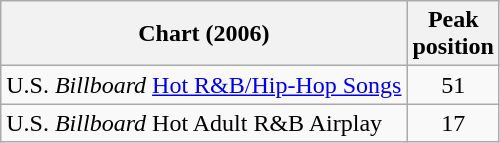<table class="wikitable">
<tr>
<th>Chart (2006)</th>
<th>Peak<br>position</th>
</tr>
<tr>
<td>U.S. <em>Billboard</em> <a href='#'>Hot R&B/Hip-Hop Songs</a></td>
<td align="center">51</td>
</tr>
<tr>
<td>U.S. <em>Billboard</em> Hot Adult R&B Airplay</td>
<td align="center">17</td>
</tr>
</table>
